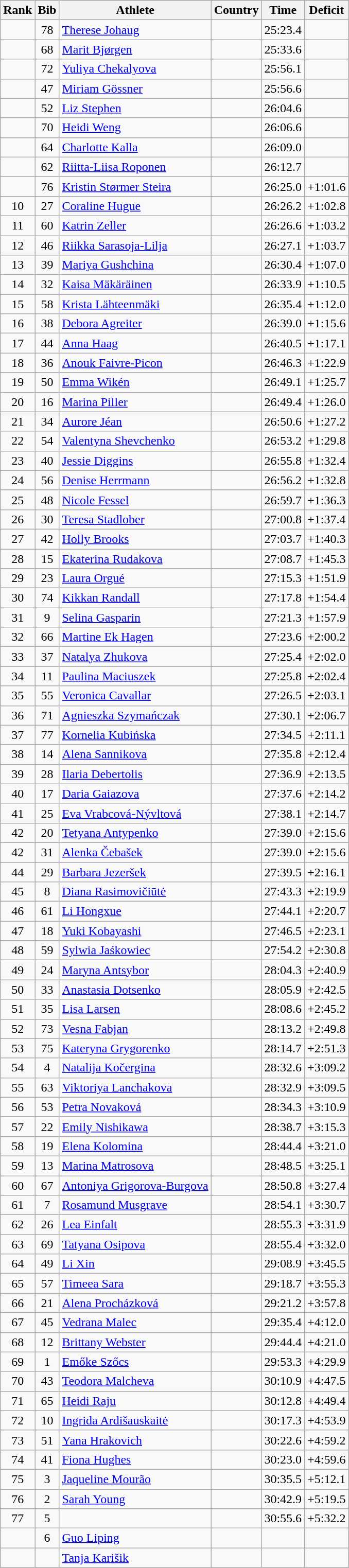<table class="wikitable sortable" style="text-align:center">
<tr>
<th>Rank</th>
<th>Bib</th>
<th>Athlete</th>
<th>Country</th>
<th>Time</th>
<th>Deficit</th>
</tr>
<tr>
<td></td>
<td>78</td>
<td align=left><a href='#'>Therese Johaug</a></td>
<td align=left></td>
<td>25:23.4</td>
<td></td>
</tr>
<tr>
<td></td>
<td>68</td>
<td align=left><a href='#'>Marit Bjørgen</a></td>
<td align=left></td>
<td>25:33.6</td>
<td></td>
</tr>
<tr>
<td></td>
<td>72</td>
<td align=left><a href='#'>Yuliya Chekalyova</a></td>
<td align=left></td>
<td>25:56.1</td>
<td></td>
</tr>
<tr>
<td></td>
<td>47</td>
<td align=left><a href='#'>Miriam Gössner</a></td>
<td align=left></td>
<td>25:56.6</td>
<td></td>
</tr>
<tr>
<td></td>
<td>52</td>
<td align=left><a href='#'>Liz Stephen</a></td>
<td align=left></td>
<td>26:04.6</td>
<td></td>
</tr>
<tr>
<td></td>
<td>70</td>
<td align=left><a href='#'>Heidi Weng</a></td>
<td align=left></td>
<td>26:06.6</td>
<td></td>
</tr>
<tr>
<td></td>
<td>64</td>
<td align=left><a href='#'>Charlotte Kalla</a></td>
<td align=left></td>
<td>26:09.0</td>
<td></td>
</tr>
<tr>
<td></td>
<td>62</td>
<td align=left><a href='#'>Riitta-Liisa Roponen</a></td>
<td align=left></td>
<td>26:12.7</td>
<td></td>
</tr>
<tr>
<td></td>
<td>76</td>
<td align=left><a href='#'>Kristin Størmer Steira</a></td>
<td align=left></td>
<td>26:25.0</td>
<td>+1:01.6</td>
</tr>
<tr>
<td>10</td>
<td>27</td>
<td align=left><a href='#'>Coraline Hugue</a></td>
<td align=left></td>
<td>26:26.2</td>
<td>+1:02.8</td>
</tr>
<tr>
<td>11</td>
<td>60</td>
<td align=left><a href='#'>Katrin Zeller</a></td>
<td align=left></td>
<td>26:26.6</td>
<td>+1:03.2</td>
</tr>
<tr>
<td>12</td>
<td>46</td>
<td align=left><a href='#'>Riikka Sarasoja-Lilja</a></td>
<td align=left></td>
<td>26:27.1</td>
<td>+1:03.7</td>
</tr>
<tr>
<td>13</td>
<td>39</td>
<td align=left><a href='#'>Mariya Gushchina</a></td>
<td align=left></td>
<td>26:30.4</td>
<td>+1:07.0</td>
</tr>
<tr>
<td>14</td>
<td>32</td>
<td align=left><a href='#'>Kaisa Mäkäräinen</a></td>
<td align=left></td>
<td>26:33.9</td>
<td>+1:10.5</td>
</tr>
<tr>
<td>15</td>
<td>58</td>
<td align=left><a href='#'>Krista Lähteenmäki</a></td>
<td align=left></td>
<td>26:35.4</td>
<td>+1:12.0</td>
</tr>
<tr>
<td>16</td>
<td>38</td>
<td align=left><a href='#'>Debora Agreiter</a></td>
<td align=left></td>
<td>26:39.0</td>
<td>+1:15.6</td>
</tr>
<tr>
<td>17</td>
<td>44</td>
<td align=left><a href='#'>Anna Haag</a></td>
<td align=left></td>
<td>26:40.5</td>
<td>+1:17.1</td>
</tr>
<tr>
<td>18</td>
<td>36</td>
<td align=left><a href='#'>Anouk Faivre-Picon</a></td>
<td align=left></td>
<td>26:46.3</td>
<td>+1:22.9</td>
</tr>
<tr>
<td>19</td>
<td>50</td>
<td align=left><a href='#'>Emma Wikén</a></td>
<td align=left></td>
<td>26:49.1</td>
<td>+1:25.7</td>
</tr>
<tr>
<td>20</td>
<td>16</td>
<td align=left><a href='#'>Marina Piller</a></td>
<td align=left></td>
<td>26:49.4</td>
<td>+1:26.0</td>
</tr>
<tr>
<td>21</td>
<td>34</td>
<td align=left><a href='#'>Aurore Jéan</a></td>
<td align=left></td>
<td>26:50.6</td>
<td>+1:27.2</td>
</tr>
<tr>
<td>22</td>
<td>54</td>
<td align=left><a href='#'>Valentyna Shevchenko</a></td>
<td align=left></td>
<td>26:53.2</td>
<td>+1:29.8</td>
</tr>
<tr>
<td>23</td>
<td>40</td>
<td align=left><a href='#'>Jessie Diggins</a></td>
<td align=left></td>
<td>26:55.8</td>
<td>+1:32.4</td>
</tr>
<tr>
<td>24</td>
<td>56</td>
<td align=left><a href='#'>Denise Herrmann</a></td>
<td align=left></td>
<td>26:56.2</td>
<td>+1:32.8</td>
</tr>
<tr>
<td>25</td>
<td>48</td>
<td align=left><a href='#'>Nicole Fessel</a></td>
<td align=left></td>
<td>26:59.7</td>
<td>+1:36.3</td>
</tr>
<tr>
<td>26</td>
<td>30</td>
<td align=left><a href='#'>Teresa Stadlober</a></td>
<td align=left></td>
<td>27:00.8</td>
<td>+1:37.4</td>
</tr>
<tr>
<td>27</td>
<td>42</td>
<td align=left><a href='#'>Holly Brooks</a></td>
<td align=left></td>
<td>27:03.7</td>
<td>+1:40.3</td>
</tr>
<tr>
<td>28</td>
<td>15</td>
<td align=left><a href='#'>Ekaterina Rudakova</a></td>
<td align=left></td>
<td>27:08.7</td>
<td>+1:45.3</td>
</tr>
<tr>
<td>29</td>
<td>23</td>
<td align=left><a href='#'>Laura Orgué</a></td>
<td align=left></td>
<td>27:15.3</td>
<td>+1:51.9</td>
</tr>
<tr>
<td>30</td>
<td>74</td>
<td align=left><a href='#'>Kikkan Randall</a></td>
<td align=left></td>
<td>27:17.8</td>
<td>+1:54.4</td>
</tr>
<tr>
<td>31</td>
<td>9</td>
<td align=left><a href='#'>Selina Gasparin</a></td>
<td align=left></td>
<td>27:21.3</td>
<td>+1:57.9</td>
</tr>
<tr>
<td>32</td>
<td>66</td>
<td align=left><a href='#'>Martine Ek Hagen</a></td>
<td align=left></td>
<td>27:23.6</td>
<td>+2:00.2</td>
</tr>
<tr>
<td>33</td>
<td>37</td>
<td align=left><a href='#'>Natalya Zhukova</a></td>
<td align=left></td>
<td>27:25.4</td>
<td>+2:02.0</td>
</tr>
<tr>
<td>34</td>
<td>11</td>
<td align=left><a href='#'>Paulina Maciuszek</a></td>
<td align=left></td>
<td>27:25.8</td>
<td>+2:02.4</td>
</tr>
<tr>
<td>35</td>
<td>55</td>
<td align=left><a href='#'>Veronica Cavallar</a></td>
<td align=left></td>
<td>27:26.5</td>
<td>+2:03.1</td>
</tr>
<tr>
<td>36</td>
<td>71</td>
<td align=left><a href='#'>Agnieszka Szymańczak</a></td>
<td align=left></td>
<td>27:30.1</td>
<td>+2:06.7</td>
</tr>
<tr>
<td>37</td>
<td>77</td>
<td align=left><a href='#'>Kornelia Kubińska</a></td>
<td align=left></td>
<td>27:34.5</td>
<td>+2:11.1</td>
</tr>
<tr>
<td>38</td>
<td>14</td>
<td align=left><a href='#'>Alena Sannikova</a></td>
<td align=left></td>
<td>27:35.8</td>
<td>+2:12.4</td>
</tr>
<tr>
<td>39</td>
<td>28</td>
<td align=left><a href='#'>Ilaria Debertolis</a></td>
<td align=left></td>
<td>27:36.9</td>
<td>+2:13.5</td>
</tr>
<tr>
<td>40</td>
<td>17</td>
<td align=left><a href='#'>Daria Gaiazova</a></td>
<td align=left></td>
<td>27:37.6</td>
<td>+2:14.2</td>
</tr>
<tr>
<td>41</td>
<td>25</td>
<td align=left><a href='#'>Eva Vrabcová-Nývltová</a></td>
<td align=left></td>
<td>27:38.1</td>
<td>+2:14.7</td>
</tr>
<tr>
<td>42</td>
<td>20</td>
<td align=left><a href='#'>Tetyana Antypenko</a></td>
<td align=left></td>
<td>27:39.0</td>
<td>+2:15.6</td>
</tr>
<tr>
<td>42</td>
<td>31</td>
<td align=left><a href='#'>Alenka Čebašek</a></td>
<td align=left></td>
<td>27:39.0</td>
<td>+2:15.6</td>
</tr>
<tr>
<td>44</td>
<td>29</td>
<td align=left><a href='#'>Barbara Jezeršek</a></td>
<td align=left></td>
<td>27:39.5</td>
<td>+2:16.1</td>
</tr>
<tr>
<td>45</td>
<td>8</td>
<td align=left><a href='#'>Diana Rasimovičiūtė</a></td>
<td align=left></td>
<td>27:43.3</td>
<td>+2:19.9</td>
</tr>
<tr>
<td>46</td>
<td>61</td>
<td align=left><a href='#'>Li Hongxue</a></td>
<td align=left></td>
<td>27:44.1</td>
<td>+2:20.7</td>
</tr>
<tr>
<td>47</td>
<td>18</td>
<td align=left><a href='#'>Yuki Kobayashi</a></td>
<td align=left></td>
<td>27:46.5</td>
<td>+2:23.1</td>
</tr>
<tr>
<td>48</td>
<td>59</td>
<td align=left><a href='#'>Sylwia Jaśkowiec</a></td>
<td align=left></td>
<td>27:54.2</td>
<td>+2:30.8</td>
</tr>
<tr>
<td>49</td>
<td>24</td>
<td align=left><a href='#'>Maryna Antsybor</a></td>
<td align=left></td>
<td>28:04.3</td>
<td>+2:40.9</td>
</tr>
<tr>
<td>50</td>
<td>33</td>
<td align=left><a href='#'>Anastasia Dotsenko</a></td>
<td align=left></td>
<td>28:05.9</td>
<td>+2:42.5</td>
</tr>
<tr>
<td>51</td>
<td>35</td>
<td align=left><a href='#'>Lisa Larsen</a></td>
<td align=left></td>
<td>28:08.6</td>
<td>+2:45.2</td>
</tr>
<tr>
<td>52</td>
<td>73</td>
<td align=left><a href='#'>Vesna Fabjan</a></td>
<td align=left></td>
<td>28:13.2</td>
<td>+2:49.8</td>
</tr>
<tr>
<td>53</td>
<td>75</td>
<td align=left><a href='#'>Kateryna Grygorenko</a></td>
<td align=left></td>
<td>28:14.7</td>
<td>+2:51.3</td>
</tr>
<tr>
<td>54</td>
<td>4</td>
<td align=left><a href='#'>Natalija Kočergina</a></td>
<td align=left></td>
<td>28:32.6</td>
<td>+3:09.2</td>
</tr>
<tr>
<td>55</td>
<td>63</td>
<td align=left><a href='#'>Viktoriya Lanchakova</a></td>
<td align=left></td>
<td>28:32.9</td>
<td>+3:09.5</td>
</tr>
<tr>
<td>56</td>
<td>53</td>
<td align=left><a href='#'>Petra Novaková</a></td>
<td align=left></td>
<td>28:34.3</td>
<td>+3:10.9</td>
</tr>
<tr>
<td>57</td>
<td>22</td>
<td align=left><a href='#'>Emily Nishikawa</a></td>
<td align=left></td>
<td>28:38.7</td>
<td>+3:15.3</td>
</tr>
<tr>
<td>58</td>
<td>19</td>
<td align=left><a href='#'>Elena Kolomina</a></td>
<td align=left></td>
<td>28:44.4</td>
<td>+3:21.0</td>
</tr>
<tr>
<td>59</td>
<td>13</td>
<td align=left><a href='#'>Marina Matrosova</a></td>
<td align=left></td>
<td>28:48.5</td>
<td>+3:25.1</td>
</tr>
<tr>
<td>60</td>
<td>67</td>
<td align=left><a href='#'>Antoniya Grigorova-Burgova</a></td>
<td align=left></td>
<td>28:50.8</td>
<td>+3:27.4</td>
</tr>
<tr>
<td>61</td>
<td>7</td>
<td align=left><a href='#'>Rosamund Musgrave</a></td>
<td align=left></td>
<td>28:54.1</td>
<td>+3:30.7</td>
</tr>
<tr>
<td>62</td>
<td>26</td>
<td align=left><a href='#'>Lea Einfalt</a></td>
<td align=left></td>
<td>28:55.3</td>
<td>+3:31.9</td>
</tr>
<tr>
<td>63</td>
<td>69</td>
<td align=left><a href='#'>Tatyana Osipova</a></td>
<td align=left></td>
<td>28:55.4</td>
<td>+3:32.0</td>
</tr>
<tr>
<td>64</td>
<td>49</td>
<td align=left><a href='#'>Li Xin</a></td>
<td align=left></td>
<td>29:08.9</td>
<td>+3:45.5</td>
</tr>
<tr>
<td>65</td>
<td>57</td>
<td align=left><a href='#'>Timeea Sara</a></td>
<td align=left></td>
<td>29:18.7</td>
<td>+3:55.3</td>
</tr>
<tr>
<td>66</td>
<td>21</td>
<td align=left><a href='#'>Alena Procházková</a></td>
<td align=left></td>
<td>29:21.2</td>
<td>+3:57.8</td>
</tr>
<tr>
<td>67</td>
<td>45</td>
<td align=left><a href='#'>Vedrana Malec</a></td>
<td align=left></td>
<td>29:35.4</td>
<td>+4:12.0</td>
</tr>
<tr>
<td>68</td>
<td>12</td>
<td align=left><a href='#'>Brittany Webster</a></td>
<td align=left></td>
<td>29:44.4</td>
<td>+4:21.0</td>
</tr>
<tr>
<td>69</td>
<td>1</td>
<td align=left><a href='#'>Emőke Szőcs</a></td>
<td align=left></td>
<td>29:53.3</td>
<td>+4:29.9</td>
</tr>
<tr>
<td>70</td>
<td>43</td>
<td align=left><a href='#'>Teodora Malcheva</a></td>
<td align=left></td>
<td>30:10.9</td>
<td>+4:47.5</td>
</tr>
<tr>
<td>71</td>
<td>65</td>
<td align=left><a href='#'>Heidi Raju</a></td>
<td align=left></td>
<td>30:12.8</td>
<td>+4:49.4</td>
</tr>
<tr>
<td>72</td>
<td>10</td>
<td align=left><a href='#'>Ingrida Ardišauskaitė</a></td>
<td align=left></td>
<td>30:17.3</td>
<td>+4:53.9</td>
</tr>
<tr>
<td>73</td>
<td>51</td>
<td align=left><a href='#'>Yana Hrakovich</a></td>
<td align=left></td>
<td>30:22.6</td>
<td>+4:59.2</td>
</tr>
<tr>
<td>74</td>
<td>41</td>
<td align=left><a href='#'>Fiona Hughes</a></td>
<td align=left></td>
<td>30:23.0</td>
<td>+4:59.6</td>
</tr>
<tr>
<td>75</td>
<td>3</td>
<td align=left><a href='#'>Jaqueline Mourão</a></td>
<td align=left></td>
<td>30:35.5</td>
<td>+5:12.1</td>
</tr>
<tr>
<td>76</td>
<td>2</td>
<td align=left><a href='#'>Sarah Young</a></td>
<td align=left></td>
<td>30:42.9</td>
<td>+5:19.5</td>
</tr>
<tr>
<td>77</td>
<td>5</td>
<td align=left></td>
<td align=left></td>
<td>30:55.6</td>
<td>+5:32.2</td>
</tr>
<tr>
<td></td>
<td>6</td>
<td align=left><a href='#'>Guo Liping</a></td>
<td align=left></td>
<td></td>
<td></td>
</tr>
<tr>
<td></td>
<td></td>
<td align=left><a href='#'>Tanja Karišik</a></td>
<td align=left></td>
<td></td>
<td></td>
</tr>
</table>
